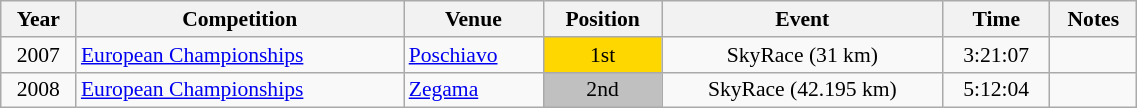<table class="wikitable" width=60% style="font-size:90%; text-align:center;">
<tr>
<th>Year</th>
<th>Competition</th>
<th>Venue</th>
<th>Position</th>
<th>Event</th>
<th>Time</th>
<th>Notes</th>
</tr>
<tr>
<td>2007</td>
<td align=left><a href='#'>European Championships</a></td>
<td align=left> <a href='#'>Poschiavo</a></td>
<td bgcolor=gold>1st</td>
<td>SkyRace (31 km)</td>
<td>3:21:07</td>
<td></td>
</tr>
<tr>
<td>2008</td>
<td align=left><a href='#'>European Championships</a></td>
<td align=left> <a href='#'>Zegama</a></td>
<td bgcolor=silver>2nd</td>
<td>SkyRace (42.195 km)</td>
<td>5:12:04</td>
<td></td>
</tr>
</table>
